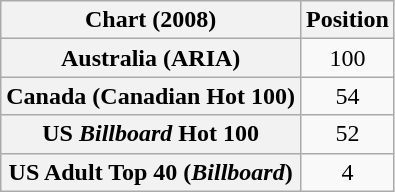<table class="wikitable sortable plainrowheaders">
<tr>
<th scope="col">Chart (2008)</th>
<th scope="col">Position</th>
</tr>
<tr>
<th scope="row">Australia (ARIA)</th>
<td style="text-align:center;">100</td>
</tr>
<tr>
<th scope="row">Canada (Canadian Hot 100)</th>
<td style="text-align:center;">54</td>
</tr>
<tr>
<th scope="row">US <em>Billboard</em> Hot 100</th>
<td style="text-align:center;">52</td>
</tr>
<tr>
<th scope="row">US Adult Top 40 (<em>Billboard</em>)</th>
<td style="text-align:center;">4</td>
</tr>
</table>
